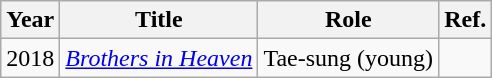<table class="wikitable">
<tr>
<th width=10>Year</th>
<th>Title</th>
<th>Role</th>
<th>Ref.</th>
</tr>
<tr>
<td>2018</td>
<td><em><a href='#'>Brothers in Heaven</a></em></td>
<td>Tae-sung (young)</td>
<td></td>
</tr>
</table>
